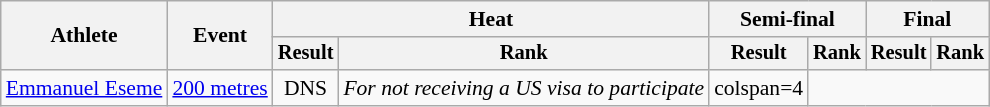<table class="wikitable" style="font-size:90%">
<tr>
<th rowspan="2">Athlete</th>
<th rowspan="2">Event</th>
<th colspan="2">Heat</th>
<th colspan="2">Semi-final</th>
<th colspan="2">Final</th>
</tr>
<tr style="font-size:95%">
<th>Result</th>
<th>Rank</th>
<th>Result</th>
<th>Rank</th>
<th>Result</th>
<th>Rank</th>
</tr>
<tr style=text-align:center>
<td style=text-align:left><a href='#'>Emmanuel Eseme</a></td>
<td style=text-align:left><a href='#'>200 metres</a></td>
<td>DNS</td>
<td><em>For not receiving a US visa to participate</em></td>
<td>colspan=4 </td>
</tr>
</table>
